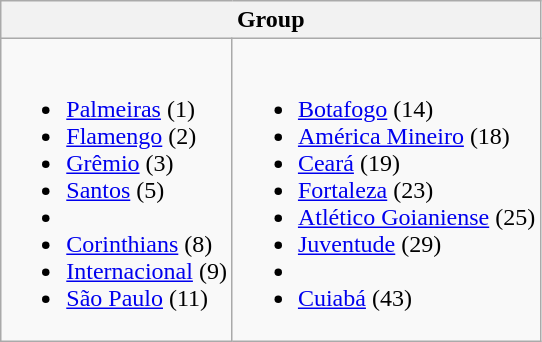<table class="wikitable">
<tr>
<th colspan=2>Group</th>
</tr>
<tr>
<td><br><ul><li> <a href='#'>Palmeiras</a> (1)</li><li> <a href='#'>Flamengo</a> (2)</li><li> <a href='#'>Grêmio</a> (3)</li><li> <a href='#'>Santos</a> (5)</li><li></li><li> <a href='#'>Corinthians</a> (8)</li><li> <a href='#'>Internacional</a> (9)</li><li> <a href='#'>São Paulo</a> (11)</li></ul></td>
<td><br><ul><li> <a href='#'>Botafogo</a> (14)</li><li> <a href='#'>América Mineiro</a> (18)</li><li> <a href='#'>Ceará</a> (19)</li><li> <a href='#'>Fortaleza</a> (23)</li><li> <a href='#'>Atlético Goianiense</a> (25)</li><li> <a href='#'>Juventude</a> (29)</li><li></li><li> <a href='#'>Cuiabá</a> (43)</li></ul></td>
</tr>
</table>
